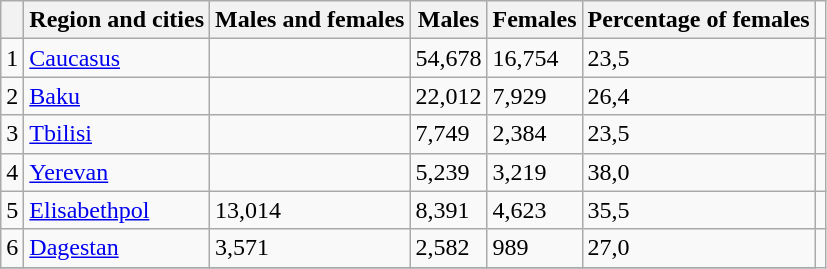<table class="wikitable sortable">
<tr>
<th></th>
<th>Region and cities</th>
<th>Males and females</th>
<th>Males</th>
<th>Females</th>
<th>Percentage of females</th>
</tr>
<tr>
<td>1</td>
<td><a href='#'>Caucasus</a></td>
<td></td>
<td>54,678</td>
<td>16,754</td>
<td>23,5</td>
<td></td>
</tr>
<tr>
<td>2</td>
<td><a href='#'>Baku</a></td>
<td></td>
<td>22,012</td>
<td>7,929</td>
<td>26,4</td>
<td></td>
</tr>
<tr>
<td>3</td>
<td><a href='#'>Tbilisi</a></td>
<td></td>
<td>7,749</td>
<td>2,384</td>
<td>23,5</td>
<td></td>
</tr>
<tr>
<td>4</td>
<td><a href='#'>Yerevan</a></td>
<td></td>
<td>5,239</td>
<td>3,219</td>
<td>38,0</td>
<td></td>
</tr>
<tr>
<td>5</td>
<td><a href='#'>Elisabethpol</a></td>
<td>13,014</td>
<td>8,391</td>
<td>4,623</td>
<td>35,5</td>
<td></td>
</tr>
<tr>
<td>6</td>
<td><a href='#'>Dagestan</a></td>
<td>3,571</td>
<td>2,582</td>
<td>989</td>
<td>27,0</td>
</tr>
<tr>
</tr>
</table>
